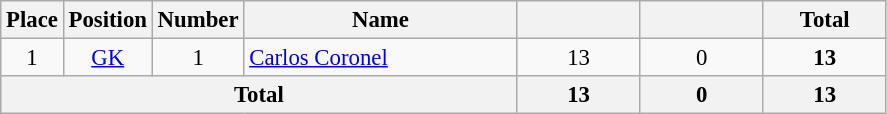<table class="wikitable" style="font-size: 95%; text-align: center;">
<tr>
<th width=30>Place</th>
<th width=30>Position</th>
<th width=30>Number</th>
<th width=175>Name</th>
<th width=75></th>
<th width=75></th>
<th width=75>Total</th>
</tr>
<tr>
<td>1</td>
<td><a href='#'>GK</a></td>
<td>1</td>
<td align="left"> <a href='#'>Carlos Coronel</a></td>
<td>13</td>
<td>0</td>
<td><strong>13</strong></td>
</tr>
<tr>
<th colspan="4">Total</th>
<th>13</th>
<th>0</th>
<th>13</th>
</tr>
</table>
